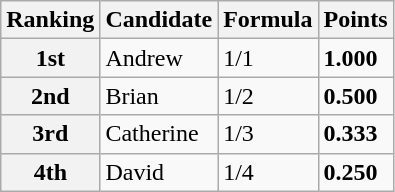<table class="wikitable">
<tr>
<th>Ranking</th>
<th>Candidate</th>
<th>Formula</th>
<th>Points</th>
</tr>
<tr>
<th>1st</th>
<td>Andrew</td>
<td>1/1</td>
<td><strong>1.000</strong></td>
</tr>
<tr>
<th>2nd</th>
<td>Brian</td>
<td>1/2</td>
<td><strong>0.500</strong></td>
</tr>
<tr>
<th>3rd</th>
<td>Catherine</td>
<td>1/3</td>
<td><strong>0.333</strong></td>
</tr>
<tr>
<th>4th</th>
<td>David</td>
<td>1/4</td>
<td><strong>0.250</strong></td>
</tr>
</table>
